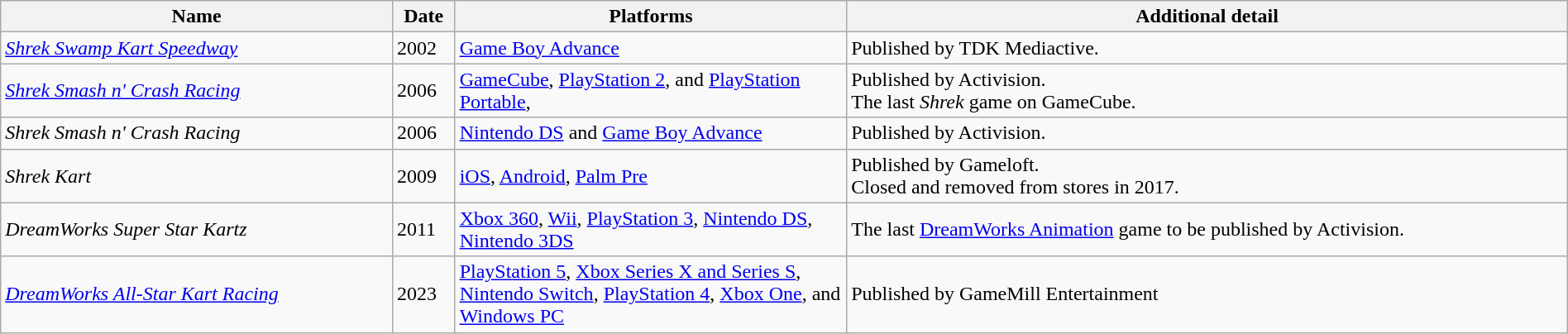<table class="wikitable sortable" width="100%">
<tr>
<th width="25%" align="left">Name</th>
<th align="left">Date</th>
<th width="25%" align="left">Platforms</th>
<th align="left">Additional detail</th>
</tr>
<tr>
<td><em><a href='#'>Shrek Swamp Kart Speedway</a></em></td>
<td>2002</td>
<td><a href='#'>Game Boy Advance</a></td>
<td>Published by TDK Mediactive.</td>
</tr>
<tr>
<td><em><a href='#'>Shrek Smash n' Crash Racing</a></em></td>
<td>2006</td>
<td><a href='#'>GameCube</a>, <a href='#'>PlayStation 2</a>, and <a href='#'>PlayStation Portable</a>,</td>
<td>Published by Activision.<br>The last <em>Shrek</em> game on GameCube.</td>
</tr>
<tr>
<td><em>Shrek Smash n' Crash Racing</em></td>
<td>2006</td>
<td><a href='#'>Nintendo DS</a> and <a href='#'>Game Boy Advance</a></td>
<td>Published by Activision.</td>
</tr>
<tr>
<td><em>Shrek Kart</em></td>
<td>2009</td>
<td><a href='#'>iOS</a>, <a href='#'>Android</a>, <a href='#'>Palm Pre</a></td>
<td>Published by Gameloft.<br>Closed and removed from stores in 2017.</td>
</tr>
<tr>
<td><em>DreamWorks Super Star Kartz</em></td>
<td>2011</td>
<td><a href='#'>Xbox 360</a>, <a href='#'>Wii</a>, <a href='#'>PlayStation 3</a>, <a href='#'>Nintendo DS</a>, <a href='#'>Nintendo 3DS</a></td>
<td>The last <a href='#'>DreamWorks Animation</a> game to be published by Activision.</td>
</tr>
<tr>
<td><em><a href='#'>DreamWorks All-Star Kart Racing</a></em></td>
<td>2023</td>
<td><a href='#'>PlayStation 5</a>, <a href='#'>Xbox Series X and Series S</a>, <a href='#'>Nintendo Switch</a>, <a href='#'>PlayStation 4</a>, <a href='#'>Xbox One</a>, and <a href='#'>Windows PC</a></td>
<td>Published by GameMill Entertainment</td>
</tr>
</table>
